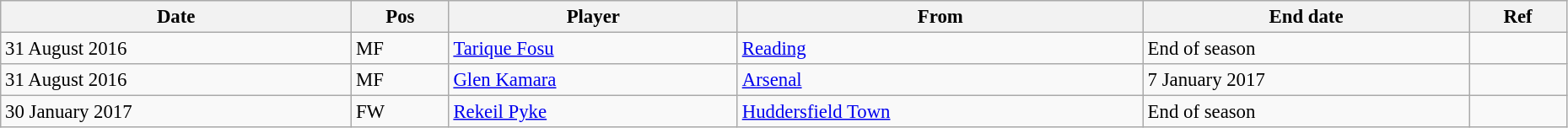<table width=98% class="wikitable" style="text-align:center; font-size:95%; text-align:left">
<tr>
<th>Date</th>
<th>Pos</th>
<th>Player</th>
<th>From</th>
<th>End date</th>
<th>Ref</th>
</tr>
<tr>
<td>31 August 2016</td>
<td>MF</td>
<td> <a href='#'>Tarique Fosu</a></td>
<td> <a href='#'>Reading</a></td>
<td>End of season</td>
<td></td>
</tr>
<tr>
<td>31 August 2016</td>
<td>MF</td>
<td> <a href='#'>Glen Kamara</a></td>
<td> <a href='#'>Arsenal</a></td>
<td>7 January 2017</td>
<td></td>
</tr>
<tr>
<td>30 January 2017</td>
<td>FW</td>
<td> <a href='#'>Rekeil Pyke</a></td>
<td> <a href='#'>Huddersfield Town</a></td>
<td>End of season</td>
<td></td>
</tr>
</table>
